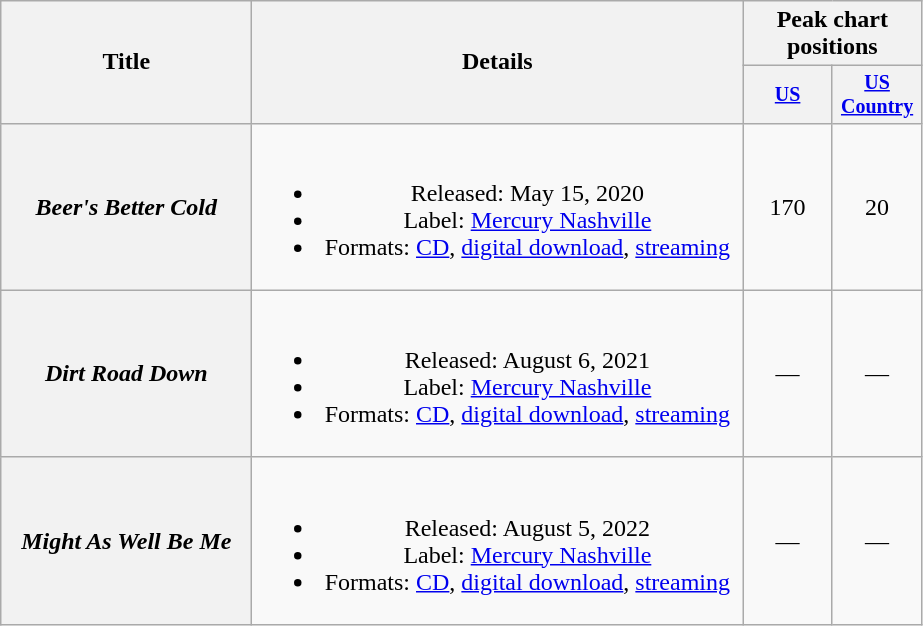<table class="wikitable plainrowheaders" style="text-align:center;">
<tr>
<th rowspan="2" style="width:10em;">Title</th>
<th rowspan="2" style="width:20em;">Details</th>
<th colspan="2">Peak chart positions</th>
</tr>
<tr style="font-size:smaller;">
<th style="width:4em;"><a href='#'>US</a><br></th>
<th style="width:4em;"><a href='#'>US Country</a><br></th>
</tr>
<tr>
<th scope="row"><em>Beer's Better Cold</em></th>
<td><br><ul><li>Released: May 15, 2020</li><li>Label: <a href='#'>Mercury Nashville</a></li><li>Formats: <a href='#'>CD</a>, <a href='#'>digital download</a>, <a href='#'>streaming</a></li></ul></td>
<td>170<br></td>
<td>20</td>
</tr>
<tr>
<th scope="row"><em>Dirt Road Down</em></th>
<td><br><ul><li>Released: August 6, 2021</li><li>Label: <a href='#'>Mercury Nashville</a></li><li>Formats: <a href='#'>CD</a>, <a href='#'>digital download</a>, <a href='#'>streaming</a></li></ul></td>
<td>—</td>
<td>—</td>
</tr>
<tr>
<th scope="row"><em>Might As Well Be Me</em></th>
<td><br><ul><li>Released: August 5, 2022</li><li>Label: <a href='#'>Mercury Nashville</a></li><li>Formats: <a href='#'>CD</a>, <a href='#'>digital download</a>, <a href='#'>streaming</a></li></ul></td>
<td>—</td>
<td>—</td>
</tr>
</table>
